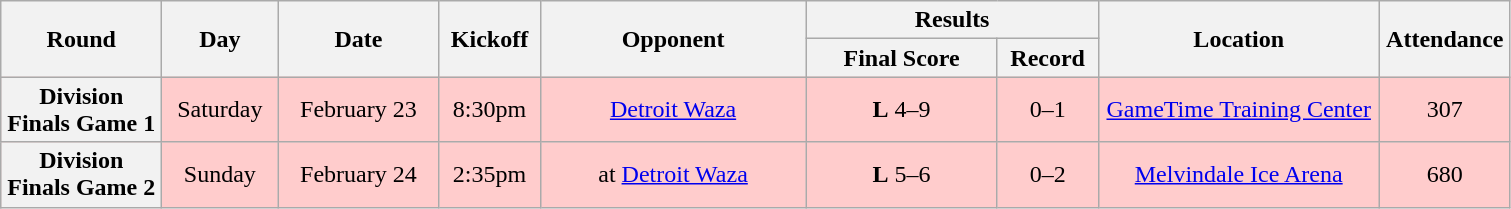<table class="wikitable">
<tr>
<th rowspan="2" width="100">Round</th>
<th rowspan="2" width="70">Day</th>
<th rowspan="2" width="100">Date</th>
<th rowspan="2" width="60">Kickoff</th>
<th rowspan="2" width="170">Opponent</th>
<th colspan="2" width="180">Results</th>
<th rowspan="2" width="180">Location</th>
<th rowspan="2" width="80">Attendance</th>
</tr>
<tr>
<th width="120">Final Score</th>
<th width="60">Record</th>
</tr>
<tr align="center" bgcolor="#FFCCCC">
<th>Division Finals Game 1</th>
<td>Saturday</td>
<td>February 23</td>
<td>8:30pm</td>
<td><a href='#'>Detroit Waza</a></td>
<td><strong>L</strong> 4–9</td>
<td>0–1</td>
<td><a href='#'>GameTime Training Center</a></td>
<td>307</td>
</tr>
<tr align="center" bgcolor="#FFCCCC">
<th>Division Finals Game 2</th>
<td>Sunday</td>
<td>February 24</td>
<td>2:35pm</td>
<td>at <a href='#'>Detroit Waza</a></td>
<td><strong>L</strong> 5–6</td>
<td>0–2</td>
<td><a href='#'>Melvindale Ice Arena</a></td>
<td>680</td>
</tr>
</table>
